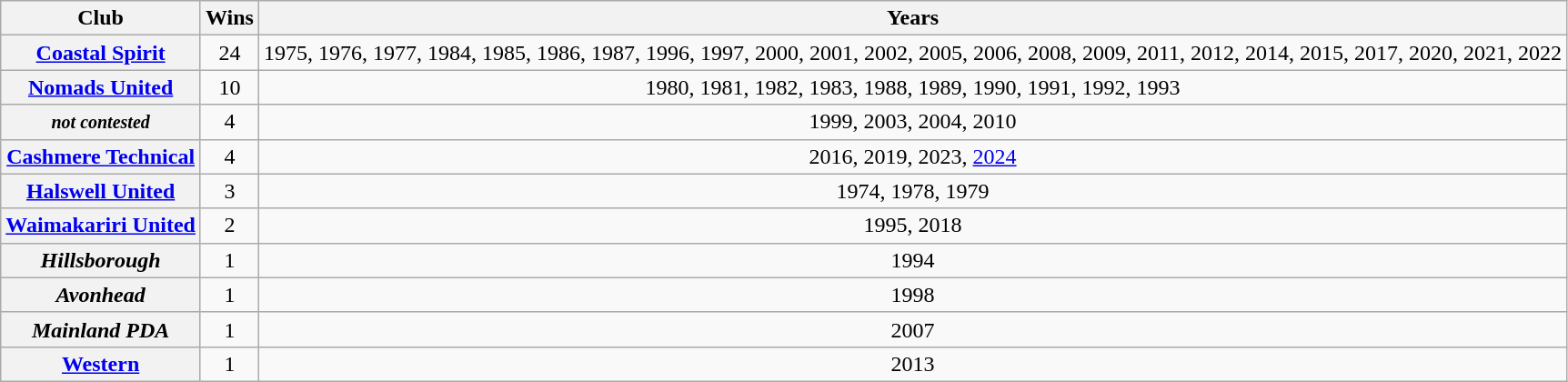<table class="wikitable sortable plainrowheaders" style="text-align:center">
<tr>
<th scope="col">Club</th>
<th scope="col">Wins</th>
<th scope="col">Years</th>
</tr>
<tr>
<th><a href='#'>Coastal Spirit</a></th>
<td>24</td>
<td>1975, 1976, 1977, 1984, 1985, 1986, 1987, 1996, 1997, 2000, 2001, 2002, 2005, 2006, 2008, 2009, 2011, 2012, 2014, 2015, 2017, 2020, 2021, 2022</td>
</tr>
<tr>
<th><a href='#'>Nomads United</a></th>
<td>10</td>
<td>1980, 1981, 1982, 1983, 1988, 1989, 1990, 1991, 1992, 1993</td>
</tr>
<tr>
<th><small><em>not contested</em></small></th>
<td>4</td>
<td>1999, 2003, 2004, 2010</td>
</tr>
<tr>
<th><a href='#'>Cashmere Technical</a></th>
<td>4</td>
<td>2016, 2019, 2023, <a href='#'>2024</a></td>
</tr>
<tr>
<th><a href='#'>Halswell United</a></th>
<td>3</td>
<td>1974, 1978, 1979</td>
</tr>
<tr>
<th nowrap><a href='#'>Waimakariri United</a></th>
<td>2</td>
<td>1995, 2018</td>
</tr>
<tr>
<th><em>Hillsborough</em></th>
<td>1</td>
<td>1994</td>
</tr>
<tr>
<th><em>Avonhead</em></th>
<td>1</td>
<td>1998</td>
</tr>
<tr>
<th><em>Mainland PDA</em></th>
<td>1</td>
<td>2007</td>
</tr>
<tr>
<th><a href='#'>Western</a></th>
<td>1</td>
<td>2013</td>
</tr>
</table>
